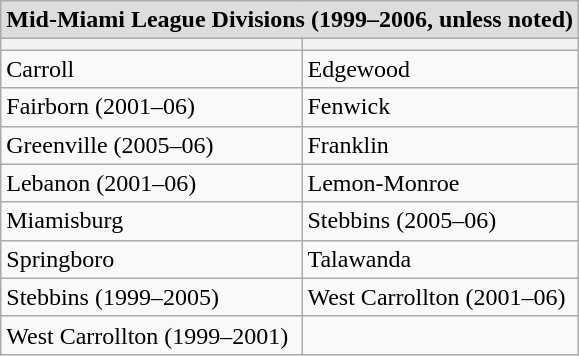<table class="wikitable">
<tr style="background:#ccf;">
<th colspan="4" style="background:#ddd;">Mid-Miami League Divisions (1999–2006, unless noted)</th>
</tr>
<tr>
<th></th>
<th></th>
</tr>
<tr>
<td>Carroll</td>
<td>Edgewood</td>
</tr>
<tr>
<td>Fairborn (2001–06)</td>
<td>Fenwick</td>
</tr>
<tr>
<td>Greenville (2005–06)</td>
<td>Franklin</td>
</tr>
<tr>
<td>Lebanon (2001–06)</td>
<td>Lemon-Monroe</td>
</tr>
<tr>
<td>Miamisburg</td>
<td>Stebbins (2005–06)</td>
</tr>
<tr>
<td>Springboro</td>
<td>Talawanda</td>
</tr>
<tr>
<td>Stebbins (1999–2005)</td>
<td>West Carrollton (2001–06)</td>
</tr>
<tr>
<td>West Carrollton (1999–2001)</td>
<td></td>
</tr>
</table>
